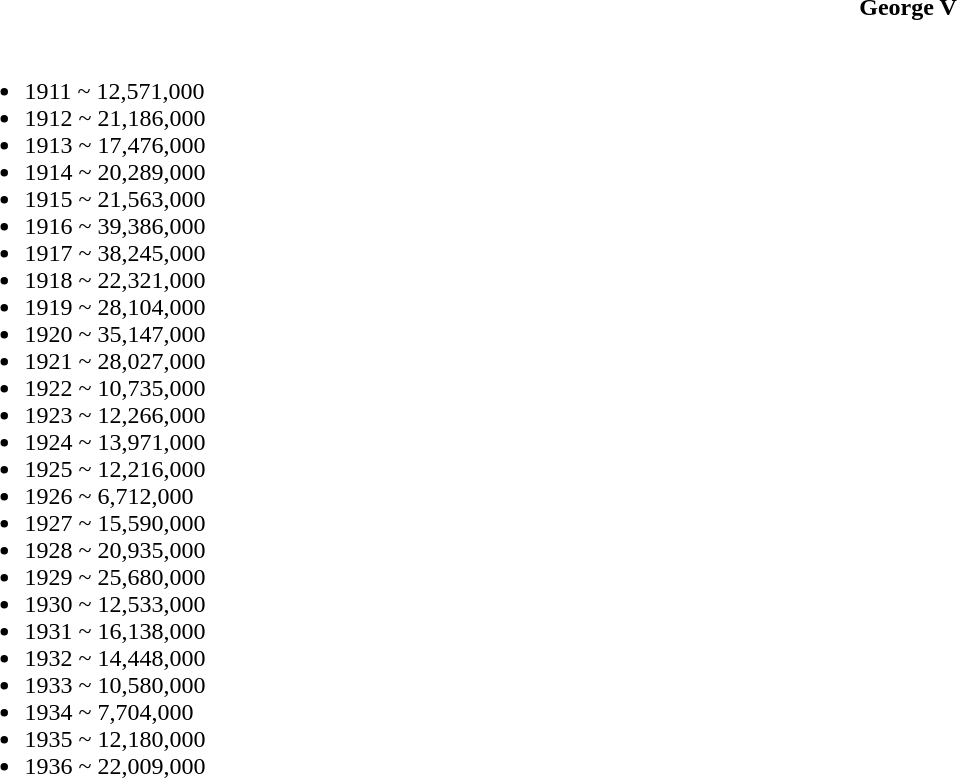<table class="toccolours collapsible collapsed" style="width:100%; background:inherit">
<tr>
<th>George V</th>
</tr>
<tr>
<td><br><ul><li>1911 ~ 12,571,000</li><li>1912 ~ 21,186,000</li><li>1913 ~ 17,476,000</li><li>1914 ~ 20,289,000</li><li>1915 ~ 21,563,000</li><li>1916 ~ 39,386,000</li><li>1917 ~ 38,245,000</li><li>1918 ~ 22,321,000</li><li>1919 ~ 28,104,000</li><li>1920 ~ 35,147,000</li><li>1921 ~ 28,027,000</li><li>1922 ~ 10,735,000</li><li>1923 ~ 12,266,000</li><li>1924 ~ 13,971,000</li><li>1925 ~ 12,216,000</li><li>1926 ~ 6,712,000</li><li>1927 ~ 15,590,000</li><li>1928 ~ 20,935,000</li><li>1929 ~ 25,680,000</li><li>1930 ~ 12,533,000</li><li>1931 ~ 16,138,000</li><li>1932 ~ 14,448,000</li><li>1933 ~ 10,580,000</li><li>1934 ~ 7,704,000</li><li>1935 ~ 12,180,000</li><li>1936 ~ 22,009,000</li></ul></td>
</tr>
</table>
